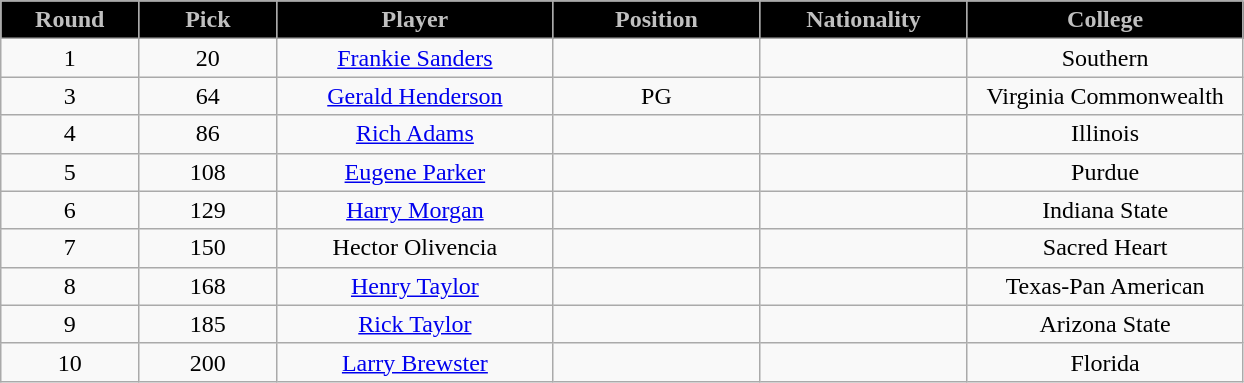<table class="wikitable sortable sortable">
<tr>
<th style="background:#000000; color:#c0c0c0" width="10%">Round</th>
<th style="background:#000000; color:#c0c0c0" width="10%">Pick</th>
<th style="background:#000000; color:#c0c0c0" width="20%">Player</th>
<th style="background:#000000; color:#c0c0c0" width="15%">Position</th>
<th style="background:#000000; color:#c0c0c0" width="15%">Nationality</th>
<th style="background:#000000; color:#c0c0c0" width="20%">College</th>
</tr>
<tr style="text-align: center">
<td>1</td>
<td>20</td>
<td><a href='#'>Frankie Sanders</a></td>
<td></td>
<td></td>
<td>Southern</td>
</tr>
<tr style="text-align: center">
<td>3</td>
<td>64</td>
<td><a href='#'>Gerald Henderson</a></td>
<td>PG</td>
<td></td>
<td>Virginia Commonwealth</td>
</tr>
<tr style="text-align: center">
<td>4</td>
<td>86</td>
<td><a href='#'>Rich Adams</a></td>
<td></td>
<td></td>
<td>Illinois</td>
</tr>
<tr style="text-align: center">
<td>5</td>
<td>108</td>
<td><a href='#'>Eugene Parker</a></td>
<td></td>
<td></td>
<td>Purdue</td>
</tr>
<tr style="text-align: center">
<td>6</td>
<td>129</td>
<td><a href='#'>Harry Morgan</a></td>
<td></td>
<td></td>
<td>Indiana State</td>
</tr>
<tr style="text-align: center">
<td>7</td>
<td>150</td>
<td>Hector Olivencia</td>
<td></td>
<td></td>
<td>Sacred Heart</td>
</tr>
<tr style="text-align: center">
<td>8</td>
<td>168</td>
<td><a href='#'>Henry Taylor</a></td>
<td></td>
<td></td>
<td>Texas-Pan American</td>
</tr>
<tr style="text-align: center">
<td>9</td>
<td>185</td>
<td><a href='#'>Rick Taylor</a></td>
<td></td>
<td></td>
<td>Arizona State</td>
</tr>
<tr style="text-align: center">
<td>10</td>
<td>200</td>
<td><a href='#'>Larry Brewster</a></td>
<td></td>
<td></td>
<td>Florida</td>
</tr>
</table>
